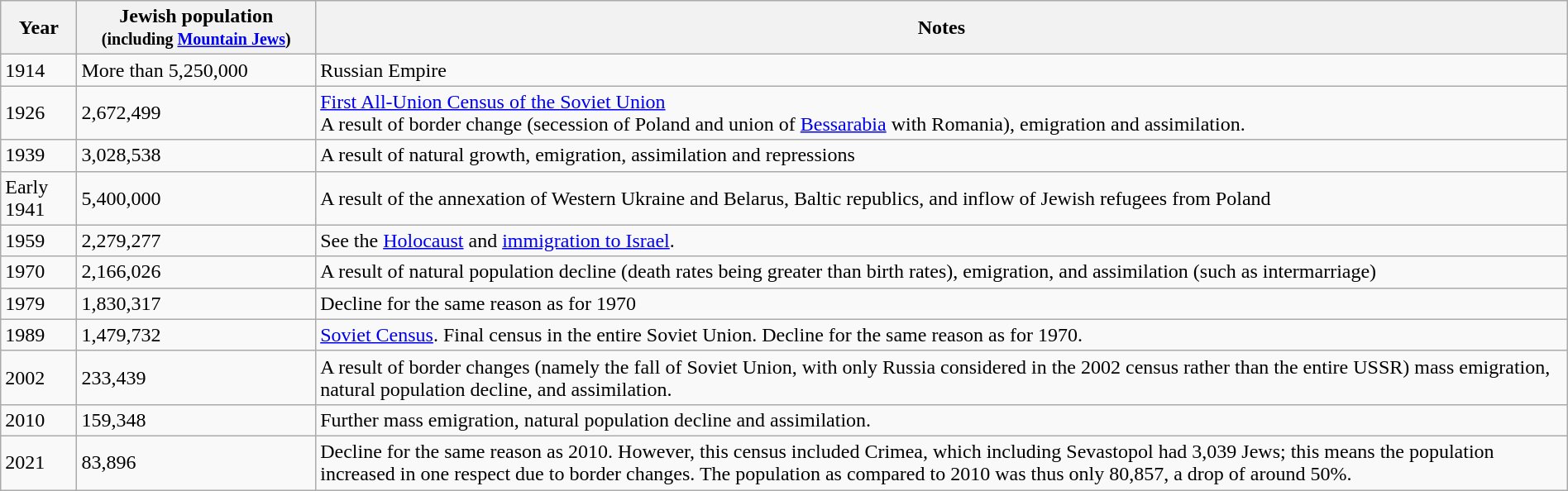<table class="wikitable" style="margin:auto;">
<tr>
<th>Year</th>
<th>Jewish population <small>(including <a href='#'>Mountain Jews</a>)</small></th>
<th>Notes</th>
</tr>
<tr>
<td>1914</td>
<td>More than 5,250,000</td>
<td>Russian Empire</td>
</tr>
<tr>
<td>1926</td>
<td>2,672,499</td>
<td><a href='#'>First All-Union Census of the Soviet Union</a><br>A result of border change (secession of Poland and union of <a href='#'>Bessarabia</a> with Romania), emigration and assimilation.</td>
</tr>
<tr>
<td>1939</td>
<td>3,028,538</td>
<td>A result of natural growth, emigration, assimilation and repressions</td>
</tr>
<tr>
<td>Early 1941</td>
<td>5,400,000</td>
<td>A result of the annexation of Western Ukraine and Belarus, Baltic republics, and inflow of Jewish refugees from Poland</td>
</tr>
<tr>
<td>1959</td>
<td>2,279,277</td>
<td>See the <a href='#'>Holocaust</a> and <a href='#'>immigration to Israel</a>.</td>
</tr>
<tr>
<td>1970</td>
<td>2,166,026</td>
<td>A result of natural population decline (death rates being greater than birth rates), emigration, and assimilation (such as intermarriage)</td>
</tr>
<tr>
<td>1979</td>
<td>1,830,317</td>
<td>Decline for the same reason as for 1970</td>
</tr>
<tr>
<td>1989</td>
<td>1,479,732</td>
<td><a href='#'>Soviet Census</a>. Final census in the entire Soviet Union. Decline for the same reason as for 1970.</td>
</tr>
<tr>
<td>2002</td>
<td>233,439</td>
<td>A result of border changes (namely the fall of Soviet Union, with only Russia considered in the 2002 census rather than the entire USSR) mass emigration, natural population decline, and assimilation.</td>
</tr>
<tr>
<td>2010</td>
<td>159,348</td>
<td>Further mass emigration, natural population decline and assimilation.</td>
</tr>
<tr>
<td>2021</td>
<td>83,896</td>
<td>Decline for the same reason as 2010. However, this census included Crimea, which including Sevastopol had 3,039 Jews; this means the population increased in one respect due to border changes. The population as compared to 2010 was thus only 80,857, a drop of around 50%.</td>
</tr>
</table>
